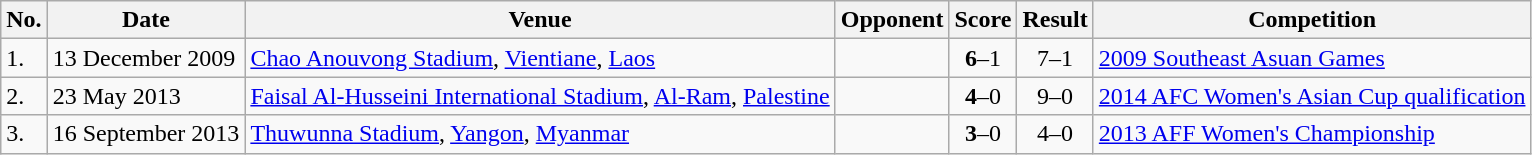<table class="wikitable">
<tr>
<th>No.</th>
<th>Date</th>
<th>Venue</th>
<th>Opponent</th>
<th>Score</th>
<th>Result</th>
<th>Competition</th>
</tr>
<tr>
<td>1.</td>
<td>13 December 2009</td>
<td><a href='#'>Chao Anouvong Stadium</a>, <a href='#'>Vientiane</a>, <a href='#'>Laos</a></td>
<td></td>
<td align=center><strong>6</strong>–1</td>
<td align=center>7–1</td>
<td><a href='#'>2009 Southeast Asuan Games</a></td>
</tr>
<tr>
<td>2.</td>
<td>23 May 2013</td>
<td><a href='#'>Faisal Al-Husseini International Stadium</a>, <a href='#'>Al-Ram</a>, <a href='#'>Palestine</a></td>
<td></td>
<td align=center><strong>4</strong>–0</td>
<td align=center>9–0</td>
<td><a href='#'>2014 AFC Women's Asian Cup qualification</a></td>
</tr>
<tr>
<td>3.</td>
<td>16 September 2013</td>
<td><a href='#'>Thuwunna Stadium</a>, <a href='#'>Yangon</a>, <a href='#'>Myanmar</a></td>
<td></td>
<td align=center><strong>3</strong>–0</td>
<td align=center>4–0</td>
<td><a href='#'>2013 AFF Women's Championship</a></td>
</tr>
</table>
